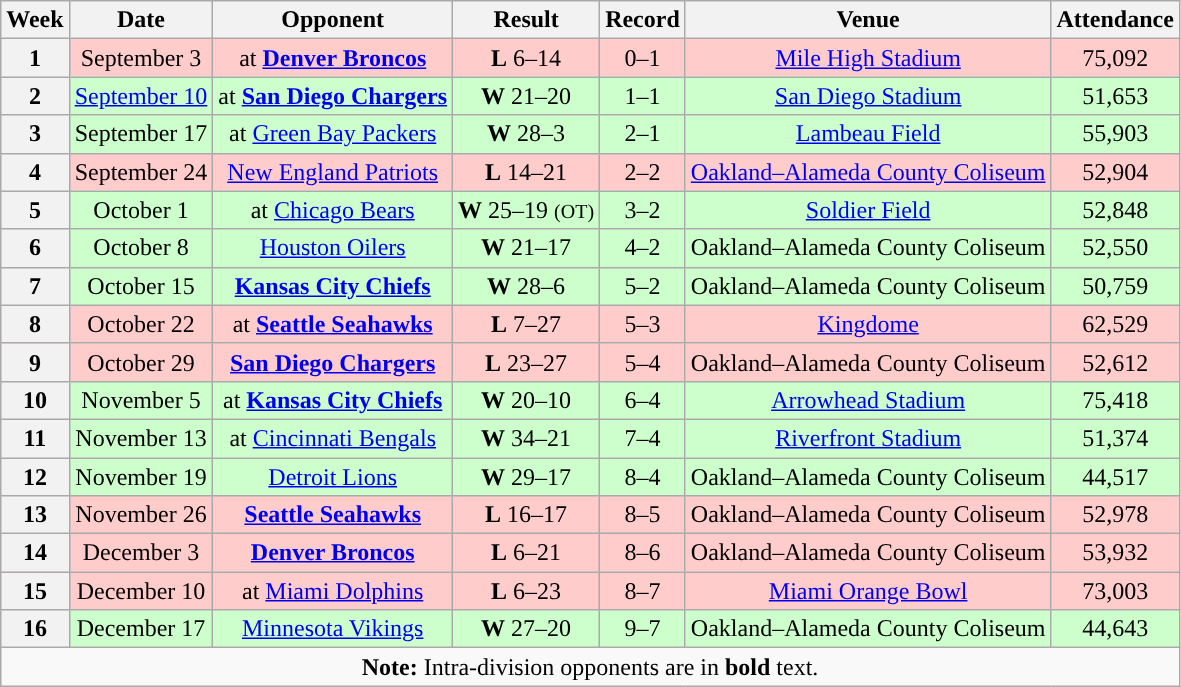<table class="wikitable" style="text-align:center">
<tr>
<th>Week</th>
<th>Date</th>
<th>Opponent</th>
<th>Result</th>
<th>Record</th>
<th>Venue</th>
<th>Attendance</th>
</tr>
<tr style="background:#fcc">
<th>1</th>
<td>September 3</td>
<td>at <strong><a href='#'>Denver Broncos</a></strong></td>
<td><strong>L</strong> 6–14</td>
<td>0–1</td>
<td><a href='#'>Mile High Stadium</a></td>
<td>75,092</td>
</tr>
<tr style="background:#cfc">
<th>2</th>
<td><a href='#'>September 10</a></td>
<td>at <strong><a href='#'>San Diego Chargers</a></strong></td>
<td><strong>W</strong> 21–20</td>
<td>1–1</td>
<td><a href='#'>San Diego Stadium</a></td>
<td>51,653</td>
</tr>
<tr style="background:#cfc">
<th>3</th>
<td>September 17</td>
<td>at <a href='#'>Green Bay Packers</a></td>
<td><strong>W</strong> 28–3</td>
<td>2–1</td>
<td><a href='#'>Lambeau Field</a></td>
<td>55,903</td>
</tr>
<tr style="background:#fcc">
<th>4</th>
<td>September 24</td>
<td><a href='#'>New England Patriots</a></td>
<td><strong>L</strong> 14–21</td>
<td>2–2</td>
<td><a href='#'>Oakland–Alameda County Coliseum</a></td>
<td>52,904</td>
</tr>
<tr style="background:#cfc">
<th>5</th>
<td>October 1</td>
<td>at <a href='#'>Chicago Bears</a></td>
<td><strong>W</strong> 25–19 <small>(OT)</small></td>
<td>3–2</td>
<td><a href='#'>Soldier Field</a></td>
<td>52,848</td>
</tr>
<tr style="background:#cfc">
<th>6</th>
<td>October 8</td>
<td><a href='#'>Houston Oilers</a></td>
<td><strong>W</strong> 21–17</td>
<td>4–2</td>
<td>Oakland–Alameda County Coliseum</td>
<td>52,550</td>
</tr>
<tr style="background:#cfc">
<th>7</th>
<td>October 15</td>
<td><strong><a href='#'>Kansas City Chiefs</a></strong></td>
<td><strong>W</strong> 28–6</td>
<td>5–2</td>
<td>Oakland–Alameda County Coliseum</td>
<td>50,759</td>
</tr>
<tr style="background:#fcc">
<th>8</th>
<td>October 22</td>
<td>at <strong><a href='#'>Seattle Seahawks</a></strong></td>
<td><strong>L</strong> 7–27</td>
<td>5–3</td>
<td><a href='#'>Kingdome</a></td>
<td>62,529</td>
</tr>
<tr style="background:#fcc">
<th>9</th>
<td>October 29</td>
<td><strong><a href='#'>San Diego Chargers</a></strong></td>
<td><strong>L</strong> 23–27</td>
<td>5–4</td>
<td>Oakland–Alameda County Coliseum</td>
<td>52,612</td>
</tr>
<tr style="background:#cfc">
<th>10</th>
<td>November 5</td>
<td>at <strong><a href='#'>Kansas City Chiefs</a></strong></td>
<td><strong>W</strong> 20–10</td>
<td>6–4</td>
<td><a href='#'>Arrowhead Stadium</a></td>
<td>75,418</td>
</tr>
<tr style="background:#cfc">
<th>11</th>
<td>November 13</td>
<td>at <a href='#'>Cincinnati Bengals</a></td>
<td><strong>W</strong> 34–21</td>
<td>7–4</td>
<td><a href='#'>Riverfront Stadium</a></td>
<td>51,374</td>
</tr>
<tr style="background:#cfc">
<th>12</th>
<td>November 19</td>
<td><a href='#'>Detroit Lions</a></td>
<td><strong>W</strong> 29–17</td>
<td>8–4</td>
<td>Oakland–Alameda County Coliseum</td>
<td>44,517</td>
</tr>
<tr style="background:#fcc">
<th>13</th>
<td>November 26</td>
<td><strong><a href='#'>Seattle Seahawks</a></strong></td>
<td><strong>L</strong> 16–17</td>
<td>8–5</td>
<td>Oakland–Alameda County Coliseum</td>
<td>52,978</td>
</tr>
<tr style="background:#fcc">
<th>14</th>
<td>December 3</td>
<td><strong><a href='#'>Denver Broncos</a></strong></td>
<td><strong>L</strong> 6–21</td>
<td>8–6</td>
<td>Oakland–Alameda County Coliseum</td>
<td>53,932</td>
</tr>
<tr style="background:#fcc">
<th>15</th>
<td>December 10</td>
<td>at <a href='#'>Miami Dolphins</a></td>
<td><strong>L</strong> 6–23</td>
<td>8–7</td>
<td><a href='#'>Miami Orange Bowl</a></td>
<td>73,003</td>
</tr>
<tr style="background:#cfc">
<th>16</th>
<td>December 17</td>
<td><a href='#'>Minnesota Vikings</a></td>
<td><strong>W</strong> 27–20</td>
<td>9–7</td>
<td>Oakland–Alameda County Coliseum</td>
<td>44,643</td>
</tr>
<tr>
<td colspan="7"><strong>Note:</strong> Intra-division opponents are in <strong>bold</strong> text.</td>
</tr>
</table>
